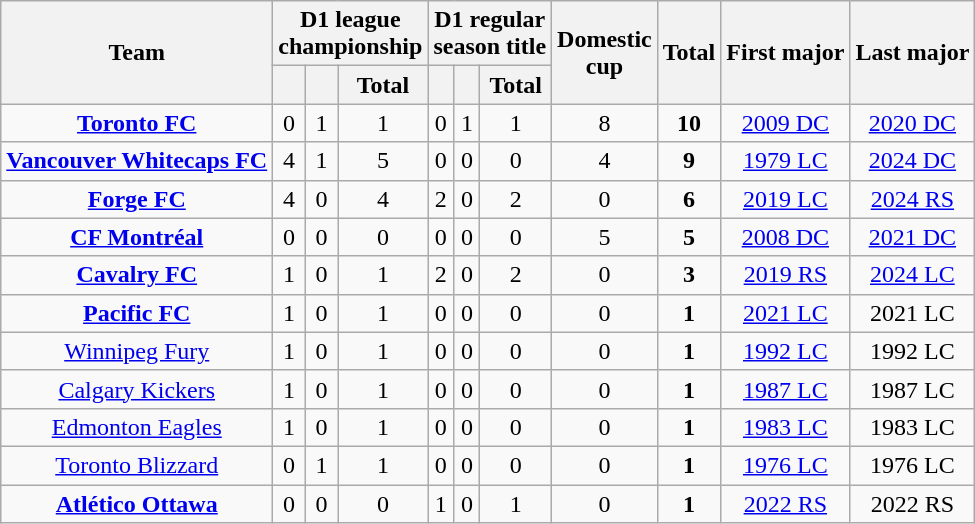<table class="sortable wikitable" style="text-align:center">
<tr>
<th rowspan=2>Team</th>
<th colspan=3>D1 league<br>championship</th>
<th colspan=3>D1 regular<br>season title</th>
<th rowspan=2>Domestic<br>cup</th>
<th rowspan=2>Total</th>
<th rowspan=2>First major</th>
<th rowspan=2>Last major</th>
</tr>
<tr>
<th></th>
<th></th>
<th>Total</th>
<th></th>
<th></th>
<th>Total</th>
</tr>
<tr>
<td><strong><a href='#'>Toronto FC</a></strong></td>
<td>0</td>
<td>1</td>
<td>1</td>
<td>0</td>
<td>1</td>
<td>1</td>
<td>8</td>
<td><strong>10</strong></td>
<td><a href='#'>2009 DC</a></td>
<td><a href='#'>2020 DC</a></td>
</tr>
<tr>
<td><strong><a href='#'>Vancouver Whitecaps FC</a></strong></td>
<td>4</td>
<td>1</td>
<td>5</td>
<td>0</td>
<td>0</td>
<td>0</td>
<td>4</td>
<td><strong>9</strong></td>
<td><a href='#'>1979 LC</a></td>
<td><a href='#'>2024 DC</a></td>
</tr>
<tr>
<td><strong><a href='#'>Forge FC</a></strong></td>
<td>4</td>
<td>0</td>
<td>4</td>
<td>2</td>
<td>0</td>
<td>2</td>
<td>0</td>
<td><strong>6</strong></td>
<td><a href='#'>2019 LC</a></td>
<td><a href='#'>2024 RS</a></td>
</tr>
<tr>
<td><strong><a href='#'>CF Montréal</a></strong></td>
<td>0</td>
<td>0</td>
<td>0</td>
<td>0</td>
<td>0</td>
<td>0</td>
<td>5</td>
<td><strong>5</strong></td>
<td><a href='#'>2008 DC</a></td>
<td><a href='#'>2021 DC</a></td>
</tr>
<tr>
<td><strong><a href='#'>Cavalry FC</a></strong></td>
<td>1</td>
<td>0</td>
<td>1</td>
<td>2</td>
<td>0</td>
<td>2</td>
<td>0</td>
<td><strong>3</strong></td>
<td><a href='#'>2019 RS</a></td>
<td><a href='#'>2024 LC</a></td>
</tr>
<tr>
<td><strong><a href='#'>Pacific FC</a></strong></td>
<td>1</td>
<td>0</td>
<td>1</td>
<td>0</td>
<td>0</td>
<td>0</td>
<td>0</td>
<td><strong>1</strong></td>
<td><a href='#'>2021 LC</a></td>
<td>2021 LC</td>
</tr>
<tr>
<td><a href='#'>Winnipeg Fury</a> </td>
<td>1</td>
<td>0</td>
<td>1</td>
<td>0</td>
<td>0</td>
<td>0</td>
<td>0</td>
<td><strong>1</strong></td>
<td><a href='#'>1992 LC</a></td>
<td>1992 LC</td>
</tr>
<tr>
<td><a href='#'>Calgary Kickers</a> </td>
<td>1</td>
<td>0</td>
<td>1</td>
<td>0</td>
<td>0</td>
<td>0</td>
<td>0</td>
<td><strong>1</strong></td>
<td><a href='#'>1987 LC</a></td>
<td>1987 LC</td>
</tr>
<tr>
<td><a href='#'>Edmonton Eagles</a> </td>
<td>1</td>
<td>0</td>
<td>1</td>
<td>0</td>
<td>0</td>
<td>0</td>
<td>0</td>
<td><strong>1</strong></td>
<td><a href='#'>1983 LC</a></td>
<td>1983 LC</td>
</tr>
<tr>
<td><a href='#'>Toronto Blizzard</a> </td>
<td>0</td>
<td>1</td>
<td>1</td>
<td>0</td>
<td>0</td>
<td>0</td>
<td>0</td>
<td><strong>1</strong></td>
<td><a href='#'>1976 LC</a></td>
<td>1976 LC</td>
</tr>
<tr>
<td><strong><a href='#'>Atlético Ottawa</a></strong></td>
<td>0</td>
<td>0</td>
<td>0</td>
<td>1</td>
<td>0</td>
<td>1</td>
<td>0</td>
<td><strong>1</strong></td>
<td><a href='#'>2022 RS</a></td>
<td>2022 RS</td>
</tr>
</table>
